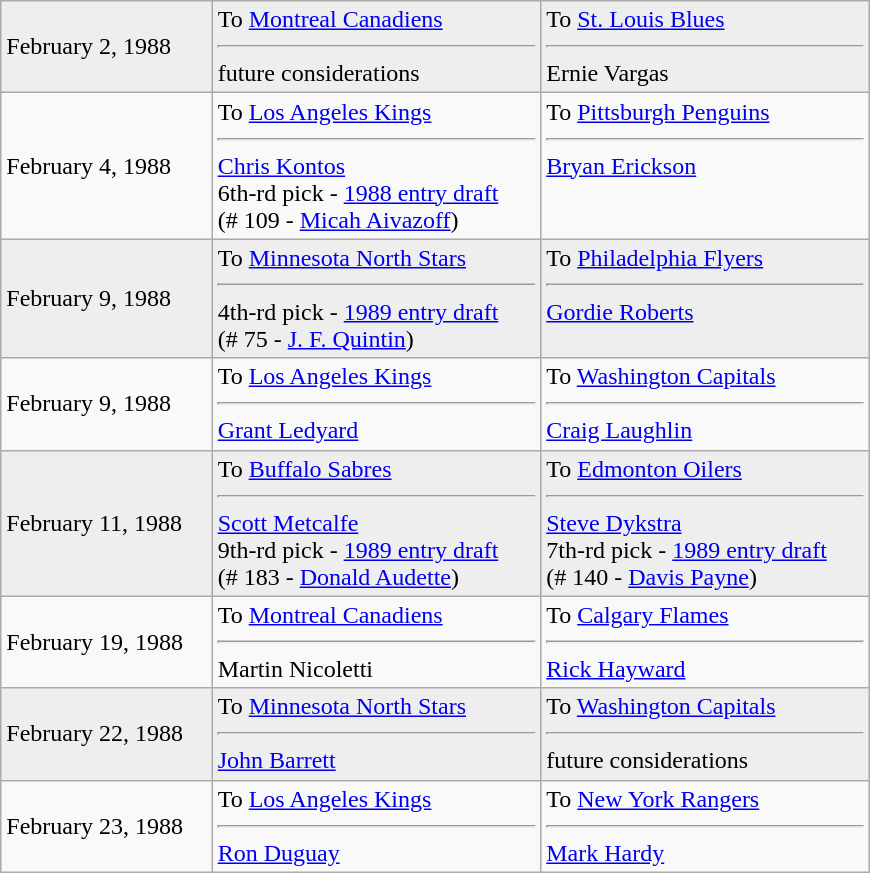<table class="wikitable" style="border:1px solid #999; width:580px;">
<tr style="background:#eee;">
<td>February 2, 1988</td>
<td valign="top">To <a href='#'>Montreal Canadiens</a><hr>future considerations</td>
<td valign="top">To <a href='#'>St. Louis Blues</a><hr>Ernie Vargas</td>
</tr>
<tr>
<td>February 4, 1988</td>
<td valign="top">To <a href='#'>Los Angeles Kings</a><hr><a href='#'>Chris Kontos</a><br>6th-rd pick - <a href='#'>1988 entry draft</a><br>(# 109 - <a href='#'>Micah Aivazoff</a>)</td>
<td valign="top">To <a href='#'>Pittsburgh Penguins</a><hr><a href='#'>Bryan Erickson</a></td>
</tr>
<tr style="background:#eee;">
<td>February 9, 1988</td>
<td valign="top">To <a href='#'>Minnesota North Stars</a><hr>4th-rd pick - <a href='#'>1989 entry draft</a><br>(# 75 - <a href='#'>J. F. Quintin</a>)</td>
<td valign="top">To <a href='#'>Philadelphia Flyers</a><hr><a href='#'>Gordie Roberts</a></td>
</tr>
<tr>
<td>February 9, 1988</td>
<td valign="top">To <a href='#'>Los Angeles Kings</a><hr><a href='#'>Grant Ledyard</a></td>
<td valign="top">To <a href='#'>Washington Capitals</a><hr><a href='#'>Craig Laughlin</a></td>
</tr>
<tr style="background:#eee;">
<td>February 11, 1988</td>
<td valign="top">To <a href='#'>Buffalo Sabres</a><hr><a href='#'>Scott Metcalfe</a><br>9th-rd pick - <a href='#'>1989 entry draft</a><br>(# 183 - <a href='#'>Donald Audette</a>)</td>
<td valign="top">To <a href='#'>Edmonton Oilers</a><hr><a href='#'>Steve Dykstra</a><br>7th-rd pick - <a href='#'>1989 entry draft</a><br>(# 140 - <a href='#'>Davis Payne</a>)</td>
</tr>
<tr>
<td>February 19, 1988</td>
<td valign="top">To <a href='#'>Montreal Canadiens</a><hr>Martin Nicoletti</td>
<td valign="top">To <a href='#'>Calgary Flames</a><hr><a href='#'>Rick Hayward</a></td>
</tr>
<tr style="background:#eee;">
<td>February 22, 1988</td>
<td valign="top">To <a href='#'>Minnesota North Stars</a><hr><a href='#'>John Barrett</a></td>
<td valign="top">To <a href='#'>Washington Capitals</a><hr>future considerations</td>
</tr>
<tr>
<td>February 23, 1988</td>
<td valign="top">To <a href='#'>Los Angeles Kings</a><hr><a href='#'>Ron Duguay</a></td>
<td valign="top">To <a href='#'>New York Rangers</a><hr><a href='#'>Mark Hardy</a></td>
</tr>
</table>
